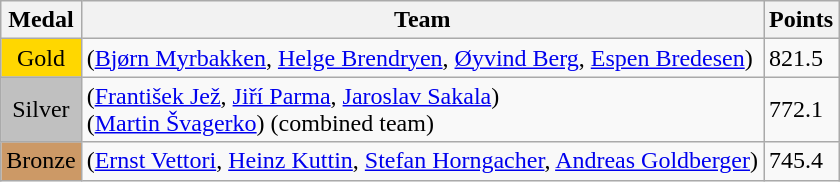<table class="wikitable">
<tr>
<th>Medal</th>
<th>Team</th>
<th>Points</th>
</tr>
<tr>
<td style="text-align:center;background-color:gold;">Gold</td>
<td> (<a href='#'>Bjørn Myrbakken</a>, <a href='#'>Helge Brendryen</a>, <a href='#'>Øyvind Berg</a>, <a href='#'>Espen Bredesen</a>)</td>
<td>821.5</td>
</tr>
<tr>
<td style="text-align:center;background-color:silver;">Silver</td>
<td> (<a href='#'>František Jež</a>, <a href='#'>Jiří Parma</a>, <a href='#'>Jaroslav Sakala</a>)<br> (<a href='#'>Martin Švagerko</a>) (combined team)</td>
<td>772.1</td>
</tr>
<tr>
<td style="text-align:center;background-color:#CC9966;">Bronze</td>
<td> (<a href='#'>Ernst Vettori</a>, <a href='#'>Heinz Kuttin</a>, <a href='#'>Stefan Horngacher</a>, <a href='#'>Andreas Goldberger</a>)</td>
<td>745.4</td>
</tr>
</table>
